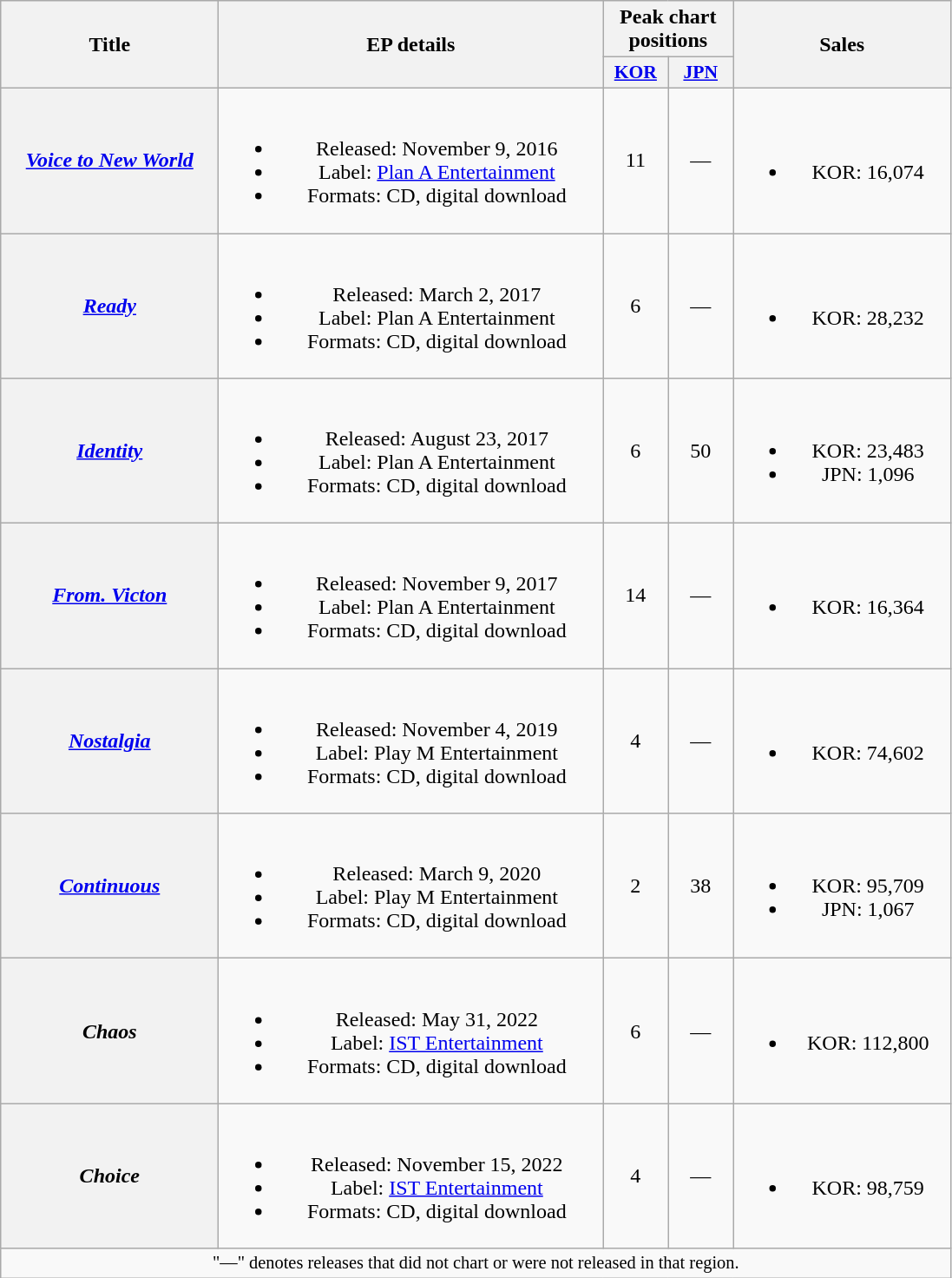<table class="wikitable plainrowheaders" style="text-align:center;">
<tr>
<th scope="col" rowspan="2" style="width:10em">Title</th>
<th scope="col" rowspan="2" style="width:18em;">EP details</th>
<th scope="col" colspan="2">Peak chart<br>positions</th>
<th scope="col" rowspan="2" style="width:10em;">Sales</th>
</tr>
<tr>
<th scope="col" style="width:3em;font-size:90%;"><a href='#'>KOR</a><br></th>
<th scope="col" style="width:3em;font-size:90%;"><a href='#'>JPN</a><br></th>
</tr>
<tr>
<th scope=row><em><a href='#'>Voice to New World</a></em></th>
<td><br><ul><li>Released: November 9, 2016</li><li>Label: <a href='#'>Plan A Entertainment</a></li><li>Formats: CD, digital download</li></ul></td>
<td>11</td>
<td>—</td>
<td><br><ul><li>KOR: 16,074</li></ul></td>
</tr>
<tr>
<th scope=row><em><a href='#'>Ready</a></em></th>
<td><br><ul><li>Released: March 2, 2017</li><li>Label: Plan A Entertainment</li><li>Formats: CD, digital download</li></ul></td>
<td>6</td>
<td>—</td>
<td><br><ul><li>KOR: 28,232</li></ul></td>
</tr>
<tr>
<th scope=row><em><a href='#'>Identity</a></em></th>
<td><br><ul><li>Released: August 23, 2017</li><li>Label: Plan A Entertainment</li><li>Formats: CD, digital download</li></ul></td>
<td>6</td>
<td>50</td>
<td><br><ul><li>KOR: 23,483</li><li>JPN: 1,096</li></ul></td>
</tr>
<tr>
<th scope=row><em><a href='#'>From. Victon</a></em></th>
<td><br><ul><li>Released: November 9, 2017</li><li>Label: Plan A Entertainment</li><li>Formats: CD, digital download</li></ul></td>
<td>14</td>
<td>—</td>
<td><br><ul><li>KOR: 16,364</li></ul></td>
</tr>
<tr>
<th scope=row><em><a href='#'>Nostalgia</a></em></th>
<td><br><ul><li>Released: November 4, 2019</li><li>Label: Play M Entertainment</li><li>Formats: CD, digital download</li></ul></td>
<td>4</td>
<td>—</td>
<td><br><ul><li>KOR: 74,602</li></ul></td>
</tr>
<tr>
<th scope=row><em><a href='#'>Continuous</a></em></th>
<td><br><ul><li>Released: March 9, 2020</li><li>Label: Play M Entertainment</li><li>Formats: CD, digital download</li></ul></td>
<td>2</td>
<td>38</td>
<td><br><ul><li>KOR: 95,709</li><li>JPN: 1,067</li></ul></td>
</tr>
<tr>
<th scope=row><em>Chaos</em></th>
<td><br><ul><li>Released: May 31, 2022</li><li>Label: <a href='#'>IST Entertainment</a></li><li>Formats: CD, digital download</li></ul></td>
<td>6</td>
<td>—</td>
<td><br><ul><li>KOR: 112,800</li></ul></td>
</tr>
<tr>
<th scope=row><em>Choice</em></th>
<td><br><ul><li>Released: November 15, 2022</li><li>Label: <a href='#'>IST Entertainment</a></li><li>Formats: CD, digital download</li></ul></td>
<td>4</td>
<td>—</td>
<td><br><ul><li>KOR: 98,759</li></ul></td>
</tr>
<tr>
<td colspan="5" style="text-align:center; font-size:85%;">"—" denotes releases that did not chart or were not released in that region.</td>
</tr>
</table>
